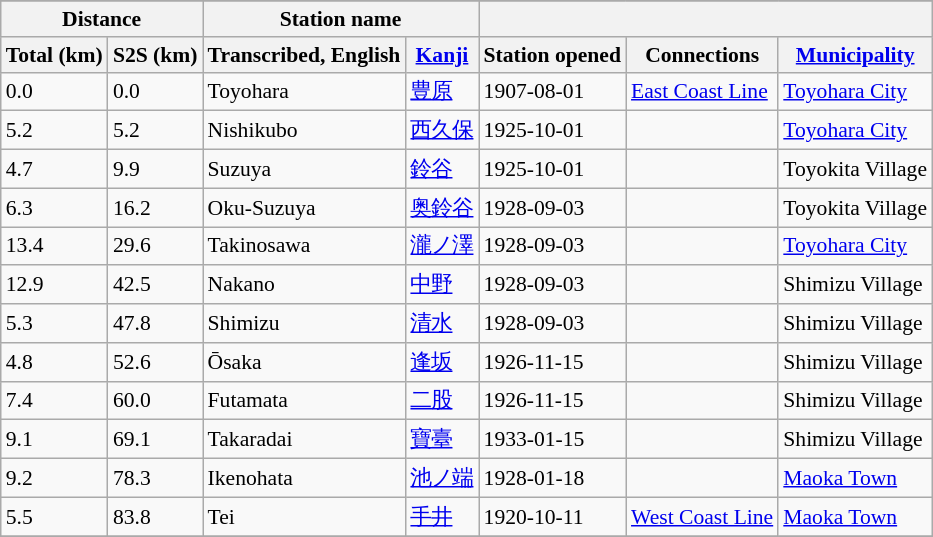<table class="wikitable" style="font-size:90%;">
<tr>
</tr>
<tr>
<th colspan="2">Distance</th>
<th colspan="2">Station name</th>
<th colspan="3"></th>
</tr>
<tr>
<th>Total (km)</th>
<th>S2S (km)</th>
<th>Transcribed, English</th>
<th><a href='#'>Kanji</a></th>
<th>Station opened</th>
<th>Connections</th>
<th><a href='#'>Municipality</a></th>
</tr>
<tr>
<td>0.0</td>
<td>0.0</td>
<td>Toyohara</td>
<td><a href='#'>豊原</a></td>
<td>1907-08-01</td>
<td><a href='#'>East Coast Line</a></td>
<td><a href='#'>Toyohara City</a></td>
</tr>
<tr>
<td>5.2</td>
<td>5.2</td>
<td>Nishikubo</td>
<td><a href='#'>西久保</a></td>
<td>1925-10-01</td>
<td></td>
<td><a href='#'>Toyohara City</a></td>
</tr>
<tr>
<td>4.7</td>
<td>9.9</td>
<td>Suzuya</td>
<td><a href='#'>鈴谷</a></td>
<td>1925-10-01</td>
<td></td>
<td>Toyokita Village</td>
</tr>
<tr>
<td>6.3</td>
<td>16.2</td>
<td>Oku-Suzuya</td>
<td><a href='#'>奥鈴谷</a></td>
<td>1928-09-03</td>
<td></td>
<td>Toyokita Village</td>
</tr>
<tr>
<td>13.4</td>
<td>29.6</td>
<td>Takinosawa</td>
<td><a href='#'>瀧ノ澤</a></td>
<td>1928-09-03</td>
<td></td>
<td><a href='#'>Toyohara City</a></td>
</tr>
<tr>
<td>12.9</td>
<td>42.5</td>
<td>Nakano</td>
<td><a href='#'>中野</a></td>
<td>1928-09-03</td>
<td></td>
<td>Shimizu Village</td>
</tr>
<tr>
<td>5.3</td>
<td>47.8</td>
<td>Shimizu</td>
<td><a href='#'>清水</a></td>
<td>1928-09-03</td>
<td></td>
<td>Shimizu Village</td>
</tr>
<tr>
<td>4.8</td>
<td>52.6</td>
<td>Ōsaka</td>
<td><a href='#'>逢坂</a></td>
<td>1926-11-15</td>
<td></td>
<td>Shimizu Village</td>
</tr>
<tr>
<td>7.4</td>
<td>60.0</td>
<td>Futamata</td>
<td><a href='#'>二股</a></td>
<td>1926-11-15</td>
<td></td>
<td>Shimizu Village</td>
</tr>
<tr>
<td>9.1</td>
<td>69.1</td>
<td>Takaradai</td>
<td><a href='#'>寶臺</a></td>
<td>1933-01-15</td>
<td></td>
<td>Shimizu Village</td>
</tr>
<tr>
<td>9.2</td>
<td>78.3</td>
<td>Ikenohata</td>
<td><a href='#'>池ノ端</a></td>
<td>1928-01-18</td>
<td></td>
<td><a href='#'>Maoka Town</a></td>
</tr>
<tr>
<td>5.5</td>
<td>83.8</td>
<td>Tei</td>
<td><a href='#'>手井</a></td>
<td>1920-10-11</td>
<td><a href='#'>West Coast Line</a></td>
<td><a href='#'>Maoka Town</a></td>
</tr>
<tr>
</tr>
</table>
